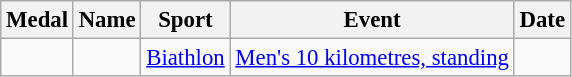<table class="wikitable sortable" style="font-size:95%" float:left>
<tr>
<th>Medal</th>
<th>Name</th>
<th>Sport</th>
<th>Event</th>
<th>Date</th>
</tr>
<tr>
<td></td>
<td></td>
<td><a href='#'>Biathlon</a></td>
<td><a href='#'>Men's 10 kilometres, standing</a></td>
<td></td>
</tr>
</table>
